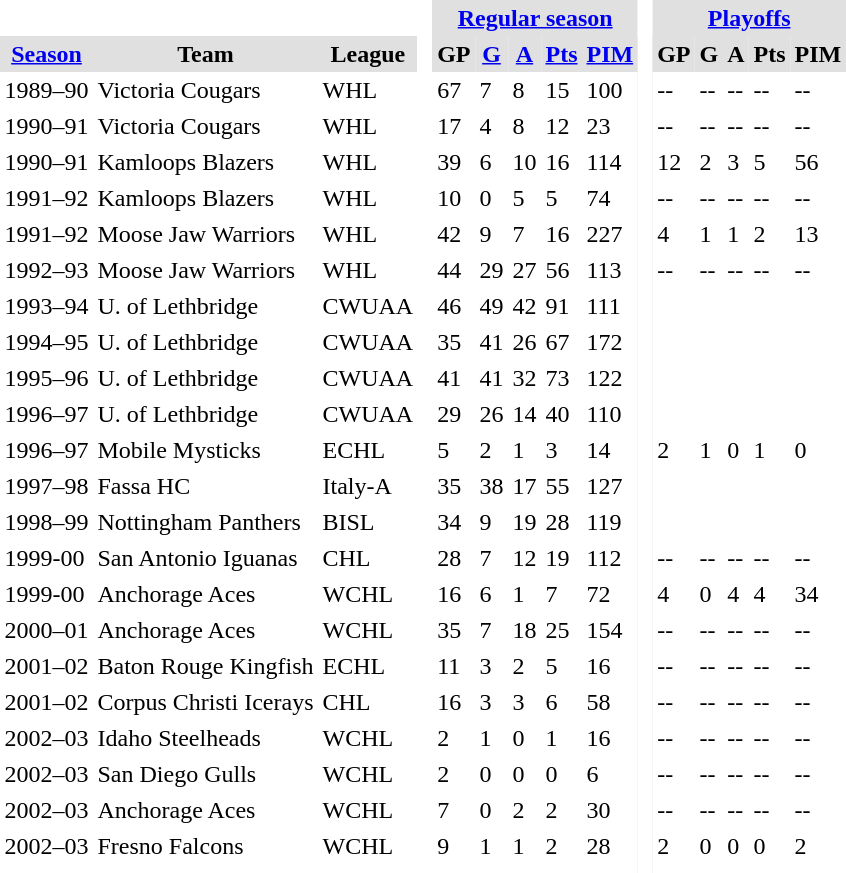<table BORDER="0" CELLPADDING="3" CELLSPACING="0" ID="Table3">
<tr ALIGN="center" bgcolor="#e0e0e0">
<th ALIGN="center" colspan="3" bgcolor="#ffffff"> </th>
<th ALIGN="center" rowspan="99" bgcolor="#ffffff"> </th>
<th ALIGN="center" colspan="5"><a href='#'>Regular season</a></th>
<th ALIGN="center" rowspan="99" bgcolor="#ffffff"> </th>
<th ALIGN="center" colspan="5"><a href='#'>Playoffs</a></th>
</tr>
<tr ALIGN="center" bgcolor="#e0e0e0">
<th ALIGN="center"><a href='#'>Season</a></th>
<th ALIGN="center">Team</th>
<th ALIGN="center">League</th>
<th ALIGN="center">GP</th>
<th ALIGN="center"><a href='#'>G</a></th>
<th ALIGN="center"><a href='#'>A</a></th>
<th ALIGN="center"><a href='#'>Pts</a></th>
<th ALIGN="center"><a href='#'>PIM</a></th>
<th ALIGN="center">GP</th>
<th ALIGN="center">G</th>
<th ALIGN="center">A</th>
<th ALIGN="center">Pts</th>
<th ALIGN="center">PIM</th>
</tr>
<tr>
<td>1989–90</td>
<td>Victoria Cougars</td>
<td>WHL</td>
<td>67</td>
<td>7</td>
<td>8</td>
<td>15</td>
<td>100</td>
<td>--</td>
<td>--</td>
<td>--</td>
<td>--</td>
<td>--</td>
</tr>
<tr>
<td>1990–91</td>
<td>Victoria Cougars</td>
<td>WHL</td>
<td>17</td>
<td>4</td>
<td>8</td>
<td>12</td>
<td>23</td>
<td>--</td>
<td>--</td>
<td>--</td>
<td>--</td>
<td>--</td>
</tr>
<tr>
<td>1990–91</td>
<td>Kamloops Blazers</td>
<td>WHL</td>
<td>39</td>
<td>6</td>
<td>10</td>
<td>16</td>
<td>114</td>
<td>12</td>
<td>2</td>
<td>3</td>
<td>5</td>
<td>56</td>
</tr>
<tr>
<td>1991–92</td>
<td>Kamloops Blazers</td>
<td>WHL</td>
<td>10</td>
<td>0</td>
<td>5</td>
<td>5</td>
<td>74</td>
<td>--</td>
<td>--</td>
<td>--</td>
<td>--</td>
<td>--</td>
</tr>
<tr>
<td>1991–92</td>
<td>Moose Jaw Warriors</td>
<td>WHL</td>
<td>42</td>
<td>9</td>
<td>7</td>
<td>16</td>
<td>227</td>
<td>4</td>
<td>1</td>
<td>1</td>
<td>2</td>
<td>13</td>
</tr>
<tr>
<td>1992–93</td>
<td>Moose Jaw Warriors</td>
<td>WHL</td>
<td>44</td>
<td>29</td>
<td>27</td>
<td>56</td>
<td>113</td>
<td>--</td>
<td>--</td>
<td>--</td>
<td>--</td>
<td>--</td>
</tr>
<tr>
<td>1993–94</td>
<td>U. of Lethbridge</td>
<td>CWUAA</td>
<td>46</td>
<td>49</td>
<td>42</td>
<td>91</td>
<td>111</td>
<td></td>
<td></td>
<td></td>
<td></td>
<td></td>
</tr>
<tr>
<td>1994–95</td>
<td>U. of Lethbridge</td>
<td>CWUAA</td>
<td>35</td>
<td>41</td>
<td>26</td>
<td>67</td>
<td>172</td>
<td></td>
<td></td>
<td></td>
<td></td>
<td></td>
</tr>
<tr>
<td>1995–96</td>
<td>U. of Lethbridge</td>
<td>CWUAA</td>
<td>41</td>
<td>41</td>
<td>32</td>
<td>73</td>
<td>122</td>
<td></td>
<td></td>
<td></td>
<td></td>
<td></td>
</tr>
<tr>
<td>1996–97</td>
<td>U. of Lethbridge</td>
<td>CWUAA</td>
<td>29</td>
<td>26</td>
<td>14</td>
<td>40</td>
<td>110</td>
<td></td>
<td></td>
<td></td>
<td></td>
<td></td>
</tr>
<tr>
<td>1996–97</td>
<td>Mobile Mysticks</td>
<td>ECHL</td>
<td>5</td>
<td>2</td>
<td>1</td>
<td>3</td>
<td>14</td>
<td>2</td>
<td>1</td>
<td>0</td>
<td>1</td>
<td>0</td>
</tr>
<tr>
<td>1997–98</td>
<td>Fassa HC</td>
<td>Italy-A</td>
<td>35</td>
<td>38</td>
<td>17</td>
<td>55</td>
<td>127</td>
<td></td>
<td></td>
<td></td>
<td></td>
<td></td>
</tr>
<tr>
<td>1998–99</td>
<td>Nottingham Panthers</td>
<td>BISL</td>
<td>34</td>
<td>9</td>
<td>19</td>
<td>28</td>
<td>119</td>
<td></td>
<td></td>
<td></td>
<td></td>
<td></td>
</tr>
<tr>
<td>1999-00</td>
<td>San Antonio Iguanas</td>
<td>CHL</td>
<td>28</td>
<td>7</td>
<td>12</td>
<td>19</td>
<td>112</td>
<td>--</td>
<td>--</td>
<td>--</td>
<td>--</td>
<td>--</td>
</tr>
<tr>
<td>1999-00</td>
<td>Anchorage Aces</td>
<td>WCHL</td>
<td>16</td>
<td>6</td>
<td>1</td>
<td>7</td>
<td>72</td>
<td>4</td>
<td>0</td>
<td>4</td>
<td>4</td>
<td>34</td>
</tr>
<tr>
<td>2000–01</td>
<td>Anchorage Aces</td>
<td>WCHL</td>
<td>35</td>
<td>7</td>
<td>18</td>
<td>25</td>
<td>154</td>
<td>--</td>
<td>--</td>
<td>--</td>
<td>--</td>
<td>--</td>
</tr>
<tr>
<td>2001–02</td>
<td>Baton Rouge Kingfish</td>
<td>ECHL</td>
<td>11</td>
<td>3</td>
<td>2</td>
<td>5</td>
<td>16</td>
<td>--</td>
<td>--</td>
<td>--</td>
<td>--</td>
<td>--</td>
</tr>
<tr>
<td>2001–02</td>
<td>Corpus Christi Icerays</td>
<td>CHL</td>
<td>16</td>
<td>3</td>
<td>3</td>
<td>6</td>
<td>58</td>
<td>--</td>
<td>--</td>
<td>--</td>
<td>--</td>
<td>--</td>
</tr>
<tr>
<td>2002–03</td>
<td>Idaho Steelheads</td>
<td>WCHL</td>
<td>2</td>
<td>1</td>
<td>0</td>
<td>1</td>
<td>16</td>
<td>--</td>
<td>--</td>
<td>--</td>
<td>--</td>
<td>--</td>
</tr>
<tr>
<td>2002–03</td>
<td>San Diego Gulls</td>
<td>WCHL</td>
<td>2</td>
<td>0</td>
<td>0</td>
<td>0</td>
<td>6</td>
<td>--</td>
<td>--</td>
<td>--</td>
<td>--</td>
<td>--</td>
</tr>
<tr>
<td>2002–03</td>
<td>Anchorage Aces</td>
<td>WCHL</td>
<td>7</td>
<td>0</td>
<td>2</td>
<td>2</td>
<td>30</td>
<td>--</td>
<td>--</td>
<td>--</td>
<td>--</td>
<td>--</td>
</tr>
<tr>
<td>2002–03</td>
<td>Fresno Falcons</td>
<td>WCHL</td>
<td>9</td>
<td>1</td>
<td>1</td>
<td>2</td>
<td>28</td>
<td>2</td>
<td>0</td>
<td>0</td>
<td>0</td>
<td>2</td>
</tr>
<tr>
<td></td>
</tr>
</table>
